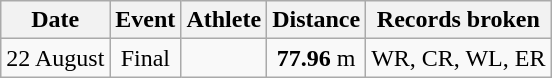<table class=wikitable style=text-align:center>
<tr>
<th>Date</th>
<th>Event</th>
<th>Athlete</th>
<th>Distance</th>
<th>Records broken</th>
</tr>
<tr>
<td>22 August</td>
<td>Final</td>
<td align=left></td>
<td><strong>77.96</strong> m</td>
<td>WR, CR, WL, ER</td>
</tr>
</table>
